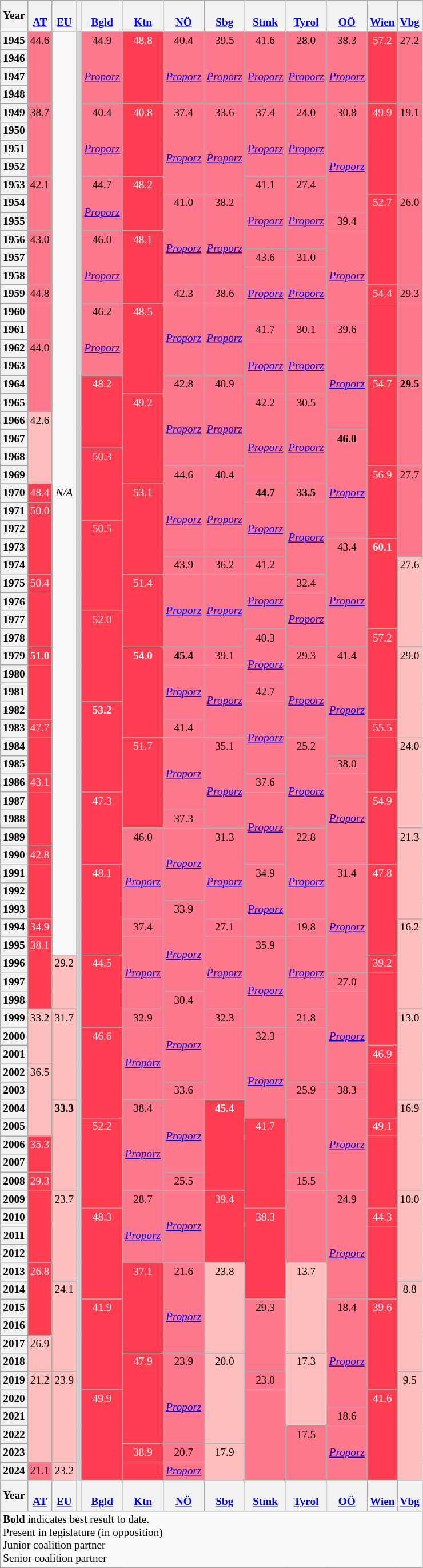<table class="wikitable sortable" style="font-size:80%; text-align:center">
<tr>
<th>Year</th>
<th><br><a href='#'>AT</a></th>
<th><br><a href='#'>EU</a></th>
<th class="unsortable"></th>
<th><br><a href='#'>Bgld</a></th>
<th><br><a href='#'>Ktn</a></th>
<th><br><a href='#'>NÖ</a></th>
<th><br><a href='#'>Sbg</a></th>
<th><br><a href='#'>Stmk</a></th>
<th><br><a href='#'>Tyrol</a></th>
<th><br><a href='#'>OÖ</a></th>
<th><br><a href='#'>Wien</a></th>
<th><br><a href='#'>Vbg</a></th>
</tr>
<tr>
<th>1945</th>
<td style="background:#FF788C;vertical-align:top">44.6</td>
<td rowspan=51><em>N/A</em></td>
<td rowspan=80 bgcolor=lightgrey></td>
<td style="background:#FF788C;vertical-align:top">44.9</td>
<td rowspan=4 style="background:#FF3C50;color:#FFFFFF; vertical-align:top">48.8</td>
<td style="background:#FF788C;vertical-align:top">40.4</td>
<td style="background:#FF788C;vertical-align:top">39.5</td>
<td style="background:#FF788C;vertical-align:top">41.6</td>
<td style="background:#FF788C;vertical-align:top">28.0</td>
<td style="background:#FF788C;vertical-align:top">38.3</td>
<td style="background:#FF3C50;color:#FFFFFF; vertical-align:top">57.2</td>
<td style="background:#FF788C;vertical-align:top">27.2</td>
</tr>
<tr>
<th>1946</th>
<td rowspan=3 style="background:#FF788C;border-top-style:hidden"></td>
<td rowspan=3 style="background:#FF788C;border-top-style:hidden"><em><a href='#'>Proporz</a></em></td>
<td rowspan=3 style="background:#FF788C;border-top-style:hidden"><em><a href='#'>Proporz</a></em></td>
<td rowspan=3 style="background:#FF788C;border-top-style:hidden"><em><a href='#'>Proporz</a></em></td>
<td rowspan=3 style="background:#FF788C;border-top-style:hidden"><em><a href='#'>Proporz</a></em></td>
<td rowspan=3 style="background:#FF788C;border-top-style:hidden"><em><a href='#'>Proporz</a></em></td>
<td rowspan=3 style="background:#FF788C;border-top-style:hidden"><em><a href='#'>Proporz</a></em></td>
<td rowspan=3 style="background:#FF3C50;border-top-style:hidden"></td>
<td rowspan=3 style="background:#FF788C;border-top-style:hidden"></td>
</tr>
<tr>
<th>1947</th>
</tr>
<tr>
<th>1948</th>
</tr>
<tr>
<th>1949</th>
<td style="background:#FF788C;vertical-align:top"> 38.7</td>
<td style="background:#FF788C;vertical-align:top"> 40.4</td>
<td rowspan=4 style="background:#FF3C50;color:#FFFFFF; vertical-align:top"> 40.8</td>
<td style="background:#FF788C;vertical-align:top"> 37.4</td>
<td style="background:#FF788C;vertical-align:top"> 33.6</td>
<td style="background:#FF788C;vertical-align:top"> 37.4</td>
<td style="background:#FF788C;vertical-align:top"> 24.0</td>
<td style="background:#FF788C;vertical-align:top"> 30.8</td>
<td style="background:#FF3C50;color:#FFFFFF; vertical-align:top"> 49.9</td>
<td style="background:#FF788C;vertical-align:top"> 19.1</td>
</tr>
<tr>
<th>1950</th>
<td rowspan=3 style="background:#FF788C;border-top-style:hidden"></td>
<td rowspan=3 style="background:#FF788C;border-top-style:hidden"><em><a href='#'>Proporz</a></em></td>
<td rowspan=4 style="background:#FF788C;border-top-style:hidden"><em><a href='#'>Proporz</a></em></td>
<td rowspan=4 style="background:#FF788C;border-top-style:hidden"><em><a href='#'>Proporz</a></em></td>
<td rowspan=3 style="background:#FF788C;border-top-style:hidden"><em><a href='#'>Proporz</a></em></td>
<td rowspan=3 style="background:#FF788C;border-top-style:hidden"><em><a href='#'>Proporz</a></em></td>
<td rowspan=5 style="background:#FF788C;border-top-style:hidden"><em><a href='#'>Proporz</a></em></td>
<td rowspan=4 style="background:#FF3C50;border-top-style:hidden"></td>
<td rowspan=4 style="background:#FF788C;border-top-style:hidden"></td>
</tr>
<tr>
<th>1951</th>
</tr>
<tr>
<th>1952</th>
</tr>
<tr>
<th>1953</th>
<td style="background:#FF788C;vertical-align:top"> 42.1</td>
<td style="background:#FF788C;vertical-align:top"> 44.7</td>
<td rowspan=3 style="background:#FF3C50;color:#FFFFFF; vertical-align:top"> 48.2</td>
<td style="background:#FF788C;vertical-align:top"> 41.1</td>
<td style="background:#FF788C;vertical-align:top"> 27.4</td>
</tr>
<tr>
<th>1954</th>
<td rowspan=2 style="background:#FF788C;border-top-style:hidden"></td>
<td rowspan=2 style="background:#FF788C;border-top-style:hidden"><em><a href='#'>Proporz</a></em></td>
<td style="background:#FF788C;vertical-align:top"> 41.0</td>
<td style="background:#FF788C;vertical-align:top"> 38.2</td>
<td rowspan=3 style="background:#FF788C;border-top-style:hidden"><em><a href='#'>Proporz</a></em></td>
<td rowspan=3 style="background:#FF788C;border-top-style:hidden"><em><a href='#'>Proporz</a></em></td>
<td style="background:#FF3C50;color:#FFFFFF; vertical-align:top"> 52.7</td>
<td style="background:#FF788C;vertical-align:top"> 26.0</td>
</tr>
<tr>
<th>1955</th>
<td rowspan=4 style="background:#FF788C;border-top-style:hidden"><em><a href='#'>Proporz</a></em></td>
<td rowspan=4 style="background:#FF788C;border-top-style:hidden"><em><a href='#'>Proporz</a></em></td>
<td style="background:#FF788C;vertical-align:top"> 39.4</td>
<td rowspan=4 style="background:#FF3C50;border-top-style:hidden"></td>
<td rowspan=4 style="background:#FF788C;border-top-style:hidden"></td>
</tr>
<tr>
<th>1956</th>
<td style="background:#FF788C;vertical-align:top"> 43.0</td>
<td style="background:#FF788C;vertical-align:top"> 46.0</td>
<td rowspan=4 style="background:#FF3C50;color:#FFFFFF; vertical-align:top"> 48.1</td>
<td rowspan=5 style="background:#FF788C;border-top-style:hidden"><em><a href='#'>Proporz</a></em></td>
</tr>
<tr>
<th>1957</th>
<td rowspan=2 style="background:#FF788C;border-top-style:hidden"></td>
<td rowspan=3 style="background:#FF788C;border-top-style:hidden"><em><a href='#'>Proporz</a></em></td>
<td style="background:#FF788C;vertical-align:top"> 43.6</td>
<td style="background:#FF788C;vertical-align:top"> 31.0</td>
</tr>
<tr>
<th>1958</th>
<td rowspan=3 style="background:#FF788C;border-top-style:hidden"><em><a href='#'>Proporz</a></em></td>
<td rowspan=3 style="background:#FF788C;border-top-style:hidden"><em><a href='#'>Proporz</a></em></td>
</tr>
<tr>
<th>1959</th>
<td style="background:#FF788C;vertical-align:top"> 44.8</td>
<td style="background:#FF788C;vertical-align:top"> 42.3</td>
<td style="background:#FF788C;vertical-align:top"> 38.6</td>
<td style="background:#FF3C50;color:#FFFFFF; vertical-align:top"> 54.4</td>
<td style="background:#FF788C;vertical-align:top"> 29.3</td>
</tr>
<tr>
<th>1960</th>
<td rowspan=2 style="background:#FF788C;border-top-style:hidden"></td>
<td style="background:#FF788C;vertical-align:top"> 46.2</td>
<td rowspan=5 style="background:#FF3C50;color:#FFFFFF; vertical-align:top"> 48.5</td>
<td rowspan=4 style="background:#FF788C;border-top-style:hidden"><em><a href='#'>Proporz</a></em></td>
<td rowspan=4 style="background:#FF788C;border-top-style:hidden"><em><a href='#'>Proporz</a></em></td>
<td rowspan=4 style="background:#FF3C50;border-top-style:hidden"></td>
<td rowspan=4 style="background:#FF788C;border-top-style:hidden"></td>
</tr>
<tr>
<th>1961</th>
<td rowspan=3 style="background:#FF788C;border-top-style:hidden"><em><a href='#'>Proporz</a></em></td>
<td style="background:#FF788C;vertical-align:top"> 41.7</td>
<td style="background:#FF788C;vertical-align:top"> 30.1</td>
<td style="background:#FF788C;vertical-align:top"> 39.6</td>
</tr>
<tr>
<th>1962</th>
<td style="background:#FF788C;vertical-align:top"> 44.0</td>
<td rowspan=3 style="background:#FF788C;border-top-style:hidden"><em><a href='#'>Proporz</a></em></td>
<td rowspan=3 style="background:#FF788C;border-top-style:hidden"><em><a href='#'>Proporz</a></em></td>
<td rowspan=5 style="background:#FF788C;border-top-style:hidden"><em><a href='#'>Proporz</a></em></td>
</tr>
<tr>
<th>1963</th>
<td rowspan=3 style="background:#FF788C;border-top-style:hidden"></td>
</tr>
<tr>
<th>1964</th>
<td rowspan=4 style="background:#FF3C50;color:#FFFFFF; vertical-align:top"> 48.2</td>
<td style="background:#FF788C;vertical-align:top"> 42.8</td>
<td style="background:#FF788C;vertical-align:top"> 40.9</td>
<td style="background:#FF3C50;color:#FFFFFF; vertical-align:top"> 54.7</td>
<td style="background:#FF788C;vertical-align:top"> <strong>29.5</strong></td>
</tr>
<tr>
<th>1965</th>
<td rowspan=5 style="background:#FF3C50;color:#FFFFFF; vertical-align:top"> 49.2</td>
<td rowspan=4 style="background:#FF788C;border-top-style:hidden"><em><a href='#'>Proporz</a></em></td>
<td rowspan=4 style="background:#FF788C;border-top-style:hidden"><em><a href='#'>Proporz</a></em></td>
<td style="background:#FF788C;vertical-align:top"> 42.2</td>
<td style="background:#FF788C;vertical-align:top"> 30.5</td>
<td rowspan=4 style="background:#FF3C50;border-top-style:hidden"></td>
<td rowspan=4 style="background:#FF788C;border-top-style:hidden"></td>
</tr>
<tr>
<th>1966</th>
<td rowspan=4 style="background:#FFBEBE;vertical-align:top"> 42.6</td>
<td rowspan=4 style="background:#FF788C;border-top-style:hidden"><em><a href='#'>Proporz</a></em></td>
<td rowspan=4 style="background:#FF788C;border-top-style:hidden"><em><a href='#'>Proporz</a></em></td>
</tr>
<tr>
<th>1967</th>
<td style="background:#FF788C;vertical-align:top"> <strong>46.0</strong></td>
</tr>
<tr>
<th>1968</th>
<td rowspan=4 style="background:#FF3C50;color:#FFFFFF; vertical-align:top"> 50.3</td>
<td rowspan=5 style="background:#FF788C;border-top-style:hidden"><em><a href='#'>Proporz</a></em></td>
</tr>
<tr>
<th>1969</th>
<td style="background:#FF788C;vertical-align:top"> 44.6</td>
<td style="background:#FF788C;vertical-align:top"> 40.4</td>
<td style="background:#FF3C50;color:#FFFFFF; vertical-align:top"> 56.9</td>
<td style="background:#FF788C;vertical-align:top"> 27.7</td>
</tr>
<tr>
<th>1970</th>
<td style="background:#FF3C50;color:#FFFFFF; vertical-align:top"> 48.4<br></td>
<td rowspan=5 style="background:#FF3C50;color:#FFFFFF; vertical-align:top"> 53.1</td>
<td rowspan=4 style="background:#FF788C;border-top-style:hidden"><em><a href='#'>Proporz</a></em></td>
<td rowspan=4 style="background:#FF788C;border-top-style:hidden"><em><a href='#'>Proporz</a></em></td>
<td style="background:#FF788C;vertical-align:top"> <strong>44.7</strong></td>
<td style="background:#FF788C;vertical-align:top"> <strong>33.5</strong></td>
<td rowspan=3 style="background:#FF3C50;border-top-style:hidden"></td>
<td rowspan=4 style="background:#FF788C;border-top-style:hidden"></td>
</tr>
<tr>
<th>1971</th>
<td style="background:#FF3C50;color:#FFFFFF; vertical-align:top"> 50.0</td>
<td rowspan=3 style="background:#FF788C;border-top-style:hidden"><em><a href='#'>Proporz</a></em></td>
<td rowspan=4 style="background:#FF788C;border-top-style:hidden"><em><a href='#'>Proporz</a></em></td>
</tr>
<tr>
<th>1972</th>
<td rowspan=3 style="background:#FF3C50;border-top-style:hidden"></td>
<td rowspan=5 style="background:#FF3C50;color:#FFFFFF; vertical-align:top"> 50.5</td>
</tr>
<tr>
<th>1973</th>
<td style="background:#FF788C;vertical-align:top"> 43.4</td>
<td style="background:#FF3C50;color:#FFFFFF; vertical-align:top"> <strong>60.1</strong></td>
</tr>
<tr>
<th>1974</th>
<td style="background:#FF788C;vertical-align:top"> 43.9</td>
<td style="background:#FF788C;vertical-align:top"> 36.2</td>
<td style="background:#FF788C;vertical-align:top"> 41.2</td>
<td rowspan=5 style="background:#FF788C;border-top-style:hidden"><em><a href='#'>Proporz</a></em></td>
<td rowspan=4 style="background:#FF3C50;border-top-style:hidden"></td>
<td rowspan=5 style="background:#FFBEBE;vertical-align:top"> 27.6</td>
</tr>
<tr>
<th>1975</th>
<td style="background:#FF3C50;color:#FFFFFF; vertical-align:top"> 50.4</td>
<td rowspan=4 style="background:#FF3C50;color:#FFFFFF; vertical-align:top"> 51.4</td>
<td rowspan=4 style="background:#FF788C;border-top-style:hidden"><em><a href='#'>Proporz</a></em></td>
<td rowspan=4 style="background:#FF788C;border-top-style:hidden"><em><a href='#'>Proporz</a></em></td>
<td rowspan=3 style="background:#FF788C;border-top-style:hidden"><em><a href='#'>Proporz</a></em></td>
<td style="background:#FF788C;vertical-align:top"> 32.4</td>
</tr>
<tr>
<th>1976</th>
<td rowspan=3 style="background:#FF3C50;border-top-style:hidden"></td>
<td rowspan=3 style="background:#FF788C;border-top-style:hidden"><em><a href='#'>Proporz</a></em></td>
</tr>
<tr>
<th>1977</th>
<td rowspan=5 style="background:#FF3C50;color:#FFFFFF; vertical-align:top"> 52.0</td>
</tr>
<tr>
<th>1978</th>
<td style="background:#FF788C;vertical-align:top"> 40.3</td>
<td style="background:#FF3C50;color:#FFFFFF; vertical-align:top"> 57.2</td>
</tr>
<tr>
<th>1979</th>
<td style="background:#FF3C50;color:#FFFFFF; vertical-align:top"> <strong>51.0</strong></td>
<td rowspan=5 style="background:#FF3C50;color:#FFFFFF; vertical-align:top"> <strong>54.0</strong></td>
<td style="background:#FF788C;vertical-align:top"> <strong>45.4</strong></td>
<td style="background:#FF788C;vertical-align:top"> 39.1</td>
<td rowspan=2 style="background:#FF788C;border-top-style:hidden"><em><a href='#'>Proporz</a></em></td>
<td style="background:#FF788C;vertical-align:top"> 29.3</td>
<td style="background:#FF788C;vertical-align:top"> 41.4</td>
<td rowspan=4 style="background:#FF3C50;border-top-style:hidden"></td>
<td rowspan=5 style="background:#FFBEBE;vertical-align:top"> 29.0</td>
</tr>
<tr>
<th>1980</th>
<td rowspan=3 style="background:#FF3C50;border-top-style:hidden"></td>
<td rowspan=3 style="background:#FF788C;border-top-style:hidden"><em><a href='#'>Proporz</a></em></td>
<td rowspan=4 style="background:#FF788C;border-top-style:hidden"><em><a href='#'>Proporz</a></em></td>
<td rowspan=4 style="background:#FF788C;border-top-style:hidden"><em><a href='#'>Proporz</a></em></td>
<td rowspan=5 style="background:#FF788C;border-top-style:hidden"><em><a href='#'>Proporz</a></em></td>
</tr>
<tr>
<th>1981</th>
<td style="background:#FF788C;vertical-align:top"> 42.7</td>
</tr>
<tr>
<th>1982</th>
<td rowspan=5 style="background:#FF3C50;color:#FFFFFF; vertical-align:top"> <strong>53.2</strong></td>
<td rowspan=4 style="background:#FF788C;border-top-style:hidden"><em><a href='#'>Proporz</a></em></td>
</tr>
<tr>
<th>1983</th>
<td style="background:#FF3C50;color:#FFFFFF; vertical-align:top"> 47.7</td>
<td style="background:#FF788C;vertical-align:top"> 41.4</td>
<td style="background:#FF3C50;color:#FFFFFF; vertical-align:top"> 55.5</td>
</tr>
<tr>
<th>1984</th>
<td rowspan=2 style="background:#FF3C50;border-top-style:hidden"></td>
<td rowspan=5 style="background:#FF3C50;color:#FFFFFF; vertical-align:top"> 51.7</td>
<td rowspan=4 style="background:#FF788C;border-top-style:hidden"><em><a href='#'>Proporz</a></em></td>
<td style="background:#FF788C;vertical-align:top"> 35.1</td>
<td style="background:#FF788C;vertical-align:top"> 25.2</td>
<td rowspan=3 style="background:#FF3C50;border-top-style:hidden"></td>
<td rowspan=5 style="background:#FFBEBE;vertical-align:top"> 24.0</td>
</tr>
<tr>
<th>1985</th>
<td rowspan=4 style="background:#FF788C;border-top-style:hidden"><em><a href='#'>Proporz</a></em></td>
<td rowspan=4 style="background:#FF788C;border-top-style:hidden"><em><a href='#'>Proporz</a></em></td>
<td style="background:#FF788C;vertical-align:top"> 38.0</td>
</tr>
<tr>
<th>1986</th>
<td style="background:#FF3C50;color:#FFFFFF; vertical-align:top"> 43.1</td>
<td style="background:#FF788C;vertical-align:top"> 37.6</td>
<td rowspan=5 style="background:#FF788C;border-top-style:hidden"><em><a href='#'>Proporz</a></em></td>
</tr>
<tr>
<th>1987</th>
<td rowspan=3 style="background:#FF3C50;border-top-style:hidden"></td>
<td rowspan=4 style="background:#FF3C50;color:#FFFFFF; vertical-align:top"> 47.3</td>
<td rowspan=4 style="background:#FF788C;border-top-style:hidden"><em><a href='#'>Proporz</a></em></td>
<td style="background:#FF3C50;color:#FFFFFF; vertical-align:top"> 54.9</td>
</tr>
<tr>
<th>1988</th>
<td style="background:#FF788C;vertical-align:top"> 37.3</td>
<td rowspan=3 style="background:#FF3C50;border-top-style:hidden"></td>
</tr>
<tr>
<th>1989</th>
<td style="background:#FF788C;vertical-align:top"> 46.0</td>
<td rowspan=4 style="background:#FF788C;border-top-style:hidden"><em><a href='#'>Proporz</a></em></td>
<td style="background:#FF788C;vertical-align:top"> 31.3</td>
<td style="background:#FF788C;vertical-align:top"> 22.8</td>
<td rowspan=5 style="background:#FFBEBE;vertical-align:top"> 21.3</td>
</tr>
<tr>
<th>1990</th>
<td style="background:#FF3C50;color:#FFFFFF; vertical-align:top"> 42.8</td>
<td rowspan=4 style="background:#FF788C;border-top-style:hidden"><em><a href='#'>Proporz</a></em></td>
<td rowspan=4 style="background:#FF788C;border-top-style:hidden"><em><a href='#'>Proporz</a></em></td>
<td rowspan=4 style="background:#FF788C;border-top-style:hidden"><em><a href='#'>Proporz</a></em></td>
</tr>
<tr>
<th>1991</th>
<td rowspan=3 style="background:#FF3C50;border-top-style:hidden"></td>
<td rowspan=5 style="background:#FF3C50;color:#FFFFFF; vertical-align:top"> 48.1</td>
<td style="background:#FF788C;vertical-align:top"> 34.9</td>
<td style="background:#FF788C;vertical-align:top"> 31.4</td>
<td style="background:#FF3C50;color:#FFFFFF; vertical-align:top"> 47.8</td>
</tr>
<tr>
<th>1992</th>
<td rowspan=3 style="background:#FF788C;border-top-style:hidden"><em><a href='#'>Proporz</a></em></td>
<td rowspan=5 style="background:#FF788C;border-top-style:hidden"><em><a href='#'>Proporz</a></em></td>
<td rowspan=4 style="background:#FF3C50;border-top-style:hidden"></td>
</tr>
<tr>
<th>1993</th>
<td style="background:#FF788C;vertical-align:top"> 33.9</td>
</tr>
<tr>
<th>1994</th>
<td style="background:#FF3C50;color:#FFFFFF; vertical-align:top"> 34.9<br></td>
<td style="background:#FF788C;vertical-align:top"> 37.4</td>
<td rowspan=4 style="background:#FF788C;border-top-style:hidden"><em><a href='#'>Proporz</a></em></td>
<td style="background:#FF788C;vertical-align:top"> 27.1</td>
<td style="background:#FF788C;vertical-align:top"> 19.8</td>
<td rowspan=5 style="background:#FFBEBE;vertical-align:top"> 16.2</td>
</tr>
<tr>
<th>1995</th>
<td style="background:#FF3C50;color:#FFFFFF; vertical-align:top"> 38.1</td>
<td rowspan=4 style="background:#FF788C;border-top-style:hidden"><em><a href='#'>Proporz</a></em></td>
<td rowspan=4 style="background:#FF788C;border-top-style:hidden"><em><a href='#'>Proporz</a></em></td>
<td style="background:#FF788C;vertical-align:top"> 35.9</td>
<td rowspan=4 style="background:#FF788C;border-top-style:hidden"><em><a href='#'>Proporz</a></em></td>
</tr>
<tr>
<th>1996</th>
<td rowspan=3 style="background:#FF3C50;border-top-style:hidden"></td>
<td rowspan=3 style="background:#FFBEBE;vertical-align:top">29.2</td>
<td rowspan=4 style="background:#FF3C50;color:#FFFFFF; vertical-align:top"> 44.5</td>
<td rowspan=4 style="background:#FF788C;border-top-style:hidden"><em><a href='#'>Proporz</a></em></td>
<td style="background:#FF3C50;color:#FFFFFF; vertical-align:top"> 39.2</td>
</tr>
<tr>
<th>1997</th>
<td style="background:#FF788C;vertical-align:top"> 27.0</td>
<td rowspan=4 style="background:#FF3C50;border-top-style:hidden"></td>
</tr>
<tr>
<th>1998</th>
<td style="background:#FF788C;vertical-align:top"> 30.4</td>
<td rowspan=5 style="background:#FF788C;border-top-style:hidden"><em><a href='#'>Proporz</a></em></td>
</tr>
<tr>
<th>1999</th>
<td rowspan=3 style="background:#FFBEBE;vertical-align:top"> 33.2</td>
<td rowspan=5 style="background:#FFBEBE;vertical-align:top"> 31.7</td>
<td style="background:#FF788C;vertical-align:top"> 32.9</td>
<td rowspan=4 style="background:#FF788C;border-top-style:hidden"><em><a href='#'>Proporz</a></em></td>
<td style="background:#FF788C;vertical-align:top"> 32.3</td>
<td style="background:#FF788C;vertical-align:top"> 21.8</td>
<td rowspan=5 style="background:#FFBEBE;vertical-align:top"> 13.0</td>
</tr>
<tr>
<th>2000</th>
<td rowspan=5 style="background:#FF3C50;color:#FFFFFF; vertical-align:top"> 46.6</td>
<td rowspan=4 style="background:#FF788C;border-top-style:hidden"><em><a href='#'>Proporz</a></em></td>
<td rowspan=4 style="background:#FF788C;border-top-style:hidden"></td>
<td style="background:#FF788C;vertical-align:top"> 32.3</td>
<td rowspan=3 style="background:#FF788C;border-top-style:hidden"></td>
</tr>
<tr>
<th>2001</th>
<td rowspan=4 style="background:#FF788C;border-top-style:hidden"><em><a href='#'>Proporz</a></em></td>
<td style="background:#FF3C50;color:#FFFFFF; vertical-align:top"> 46.9</td>
</tr>
<tr>
<th>2002</th>
<td rowspan=4 style="background:#FFBEBE;vertical-align:top"> 36.5</td>
<td rowspan=3 style="background:#FF3C50;border-top-style:hidden"></td>
</tr>
<tr>
<th>2003</th>
<td style="background:#FF788C;vertical-align:top"> 33.6</td>
<td style="background:#FF788C;vertical-align:top"> 25.9</td>
<td style="background:#FF788C;vertical-align:top"> 38.3</td>
</tr>
<tr>
<th>2004</th>
<td rowspan=5 style="background:#FFBEBE;vertical-align:top"> <strong>33.3</strong></td>
<td style="background:#FF788C;vertical-align:top"> 38.4</td>
<td rowspan=4 style="background:#FF788C;border-top-style:hidden"><em><a href='#'>Proporz</a></em></td>
<td style="background:#FF3C50;color:#FFFFFF; vertical-align:top"> <strong>45.4</strong></td>
<td rowspan=4 style="background:#FF788C;border-top-style:hidden"></td>
<td rowspan=5 style="background:#FF788C;border-top-style:hidden"><em><a href='#'>Proporz</a></em></td>
<td rowspan=5 style="background:#FFBEBE;vertical-align:top"> 16.9</td>
</tr>
<tr>
<th>2005</th>
<td rowspan=5 style="background:#FF3C50;color:#FFFFFF; vertical-align:top"> 52.2</td>
<td rowspan=4 style="background:#FF788C;border-top-style:hidden"><em><a href='#'>Proporz</a></em></td>
<td rowspan=4 style="background:#FF3C50;border-top-style:hidden"></td>
<td rowspan=5 style="background:#FF3C50;color:#FFFFFF; vertical-align:top"> 41.7</td>
<td style="background:#FF3C50;color:#FFFFFF; vertical-align:top"> 49.1</td>
</tr>
<tr>
<th>2006</th>
<td style="background:#FF3C50;color:#FFFFFF; vertical-align:top"> 35.3</td>
<td rowspan=4 style="background:#FF3C50;border-top-style:hidden"></td>
</tr>
<tr>
<th>2007</th>
<td style="background:#FF3C50;border-top-style:hidden"></td>
</tr>
<tr>
<th>2008</th>
<td style="background:#FF3C50;color:#FFFFFF; vertical-align:top"> 29.3</td>
<td style="background:#FF788C;vertical-align:top"> 25.5</td>
<td style="background:#FF788C;vertical-align:top"> 15.5</td>
</tr>
<tr>
<th>2009</th>
<td rowspan=4 style="background:#FF3C50;border-top-style:hidden"></td>
<td rowspan=5 style="background:#FFBEBE;vertical-align:top"> 23.7</td>
<td style="background:#FF788C;vertical-align:top"> 28.7</td>
<td rowspan=4 style="background:#FF788C;border-top-style:hidden"><em><a href='#'>Proporz</a></em></td>
<td style="background:#FF3C50;color:#FFFFFF; vertical-align:top"> 39.4</td>
<td rowspan=4 style="background:#FF788C;border-top-style:hidden"></td>
<td style="background:#FF788C;vertical-align:top"> 24.9</td>
<td rowspan=5 style="background:#FFBEBE;vertical-align:top"> 10.0</td>
</tr>
<tr>
<th>2010</th>
<td rowspan=5 style="background:#FF3C50;color:#FFFFFF; vertical-align:top"> 48.3</td>
<td rowspan=3 style="background:#FF788C;border-top-style:hidden"><em><a href='#'>Proporz</a></em></td>
<td rowspan=3 style="background:#FF3C50;border-top-style:hidden"></td>
<td rowspan=5 style="background:#FF3C50;color:#FFFFFF; vertical-align:top"> 38.3</td>
<td rowspan=5 style="background:#FF788C;border-top-style:hidden"><em><a href='#'>Proporz</a></em></td>
<td style="background:#FF3C50;color:#FFFFFF; vertical-align:top"> 44.3</td>
</tr>
<tr>
<th>2011</th>
<td rowspan=4 style="background:#FF3C50;border-top-style:hidden"></td>
</tr>
<tr>
<th>2012</th>
</tr>
<tr>
<th>2013</th>
<td style="background:#FF3C50;color:#FFFFFF; vertical-align:top"> 26.8</td>
<td rowspan=5 style="background:#FF3C50;color:#FFFFFF; vertical-align:top"> 37.1</td>
<td style="background:#FF788C;vertical-align:top"> 21.6</td>
<td rowspan=5 style="background:#FFBEBE;vertical-align:top"> 23.8</td>
<td rowspan=5 style="background:#FFBEBE;vertical-align:top"> 13.7</td>
</tr>
<tr>
<th>2014</th>
<td rowspan=3 style="background:#FF3C50;border-top-style:hidden"></td>
<td rowspan=5 style="background:#FFBEBE;vertical-align:top"> 24.1</td>
<td rowspan=4 style="background:#FF788C;border-top-style:hidden"><em><a href='#'>Proporz</a></em></td>
<td rowspan=5 style="background:#FFBEBE;vertical-align:top"> 8.8</td>
</tr>
<tr>
<th>2015</th>
<td style="background:#FF3C50;color:#FFFFFF; vertical-align:top"> 41.9</td>
<td style="background:#FF788C;vertical-align:top"> 29.3</td>
<td style="background:#FF788C;vertical-align:top"> 18.4</td>
<td style="background:#FF3C50;color:#FFFFFF; vertical-align:top"> 39.6</td>
</tr>
<tr>
<th>2016</th>
<td rowspan=4 style="background:#FF3C50;border-top-style:hidden"></td>
<td rowspan=3 style="background:#FF788C;border-top-style:hidden"></td>
<td rowspan=5 style="background:#FF788C;border-top-style:hidden"><em><a href='#'>Proporz</a></em></td>
<td rowspan=4 style="background:#FF3C50;border-top-style:hidden"></td>
</tr>
<tr>
<th>2017</th>
<td rowspan=2 style="background:#FFBEBE;vertical-align:top"> 26.9</td>
</tr>
<tr>
<th>2018</th>
<td style="background:#FF3C50;color:#FFFFFF; vertical-align:top"> 47.9</td>
<td style="background:#FF788C;vertical-align:top"> 23.9</td>
<td rowspan=5 style="background:#FFBEBE;vertical-align:top"> 20.0</td>
<td rowspan=4 style="background:#FFBEBE;vertical-align:top"> 17.3</td>
</tr>
<tr>
<th>2019</th>
<td rowspan=5 style="background:#FFBEBE;vertical-align:top"> 21.2</td>
<td rowspan=5 style="background:#FFBEBE;vertical-align:top"> 23.9</td>
<td rowspan=4 style="background:#FF3C50;border-top-style:hidden"></td>
<td rowspan=4 style="background:#FF788C;border-top-style:hidden"><em><a href='#'>Proporz</a></em></td>
<td style="background:#FF788C;vertical-align:top"> 23.0</td>
<td rowspan=6 style="background:#FFBEBE;vertical-align:top"> 9.5</td>
</tr>
<tr>
<th>2020</th>
<td style="background:#FF3C50;color:#FFFFFF; vertical-align:top"> 49.9</td>
<td rowspan=5 style="background:#FF788C;border-top-style:hidden"></td>
<td style="background:#FF3C50;color:#FFFFFF; vertical-align:top"> 41.6</td>
</tr>
<tr>
<th>2021</th>
<td rowspan=4 style="background:#FF3C50;border-top-style:hidden"></td>
<td style="background:#FF788C;vertical-align:top"> 18.6</td>
<td rowspan=4 style="background:#FF3C50;border-top-style:hidden"></td>
</tr>
<tr>
<th>2022</th>
<td style="background:#FF788C;vertical-align:top"> 17.5</td>
<td rowspan=3 style="background:#FF788C;border-top-style:hidden"><em><a href='#'>Proporz</a></em></td>
</tr>
<tr>
<th>2023</th>
<td style="background:#FF3C50;color:#FFFFFF; vertical-align:top"> 38.9</td>
<td style="background:#FF788C;vertical-align:top"> 20.7</td>
<td rowspan=2 style="background:#FFBEBE;vertical-align:top"> 17.9</td>
<td rowspan=2 style="background:#FF788C;border-top-style:hidden"></td>
</tr>
<tr>
<th>2024</th>
<td style="background:#FF788C;vertical-align:top"> 21.1</td>
<td style="background:#FFBEBE;vertical-align:top"> 23.2</td>
<td style="background:#FF3C50;border-top-style:hidden"></td>
<td style="background:#FF788C;border-top-style:hidden"><em><a href='#'>Proporz</a></em></td>
</tr>
<tr>
<th>Year</th>
<th><br><a href='#'>AT</a></th>
<th><br><a href='#'>EU</a></th>
<th class="unsortable"></th>
<th><br><a href='#'>Bgld</a></th>
<th><br><a href='#'>Ktn</a></th>
<th><br><a href='#'>NÖ</a></th>
<th><br><a href='#'>Sbg</a></th>
<th><br><a href='#'>Stmk</a></th>
<th><br><a href='#'>Tyrol</a></th>
<th><br><a href='#'>OÖ</a></th>
<th><br><a href='#'>Wien</a></th>
<th><br><a href='#'>Vbg</a></th>
</tr>
<tr>
<td colspan=13 align=left><strong>Bold</strong> indicates best result to date.<br> Present in legislature (in opposition)<br> Junior coalition partner<br> Senior coalition partner</td>
</tr>
</table>
